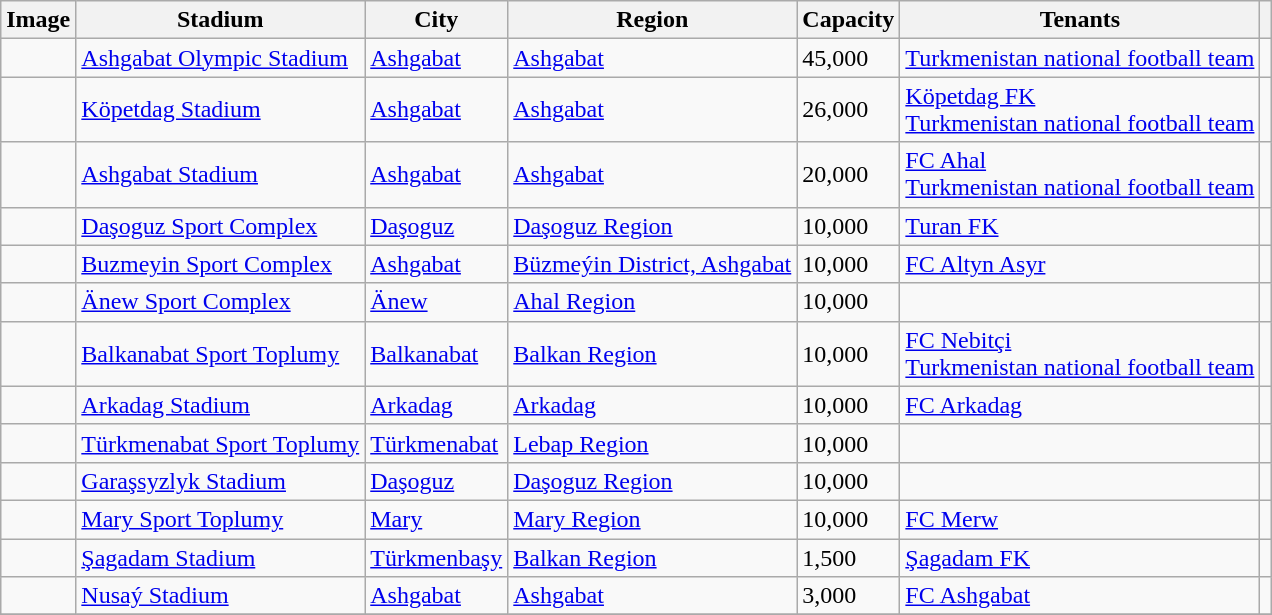<table class="wikitable plainrowheaders sortable">
<tr>
<th scope="col">Image</th>
<th scope="col">Stadium</th>
<th scope="col">City</th>
<th scope="col">Region</th>
<th scope="col">Capacity</th>
<th scope="col">Tenants</th>
<th scope="col" class="unsortable"></th>
</tr>
<tr>
<td></td>
<td><a href='#'>Ashgabat Olympic Stadium</a></td>
<td><a href='#'>Ashgabat </a></td>
<td><a href='#'>Ashgabat </a></td>
<td>45,000</td>
<td><a href='#'>Turkmenistan national football team</a></td>
<td></td>
</tr>
<tr>
<td></td>
<td><a href='#'>Köpetdag Stadium</a></td>
<td><a href='#'>Ashgabat </a></td>
<td><a href='#'>Ashgabat </a></td>
<td>26,000</td>
<td><a href='#'>Köpetdag FK</a> <br> <a href='#'>Turkmenistan national football team</a></td>
<td></td>
</tr>
<tr>
<td></td>
<td><a href='#'>Ashgabat Stadium</a></td>
<td><a href='#'>Ashgabat </a></td>
<td><a href='#'>Ashgabat </a></td>
<td>20,000</td>
<td><a href='#'>FC Ahal</a> <br> <a href='#'>Turkmenistan national football team</a></td>
<td></td>
</tr>
<tr>
<td></td>
<td><a href='#'>Daşoguz Sport Complex</a></td>
<td><a href='#'>Daşoguz</a></td>
<td><a href='#'>Daşoguz Region</a></td>
<td>10,000</td>
<td><a href='#'>Turan FK</a></td>
<td></td>
</tr>
<tr>
<td></td>
<td><a href='#'>Buzmeyin Sport Complex</a></td>
<td><a href='#'>Ashgabat</a></td>
<td><a href='#'>Büzmeýin District, Ashgabat</a></td>
<td>10,000</td>
<td><a href='#'>FC Altyn Asyr</a></td>
<td></td>
</tr>
<tr>
<td></td>
<td><a href='#'>Änew Sport Complex</a></td>
<td><a href='#'>Änew</a></td>
<td><a href='#'>Ahal Region</a></td>
<td>10,000</td>
<td></td>
<td></td>
</tr>
<tr>
<td></td>
<td><a href='#'>Balkanabat Sport Toplumy</a></td>
<td><a href='#'>Balkanabat </a></td>
<td><a href='#'>Balkan Region</a></td>
<td>10,000</td>
<td><a href='#'>FC Nebitçi</a> <br> <a href='#'>Turkmenistan national football team</a></td>
<td></td>
</tr>
<tr>
<td></td>
<td><a href='#'>Arkadag Stadium</a></td>
<td><a href='#'>Arkadag</a></td>
<td><a href='#'>Arkadag </a></td>
<td>10,000</td>
<td><a href='#'>FC Arkadag</a></td>
<td></td>
</tr>
<tr>
<td></td>
<td><a href='#'>Türkmenabat Sport Toplumy</a></td>
<td><a href='#'>Türkmenabat </a></td>
<td><a href='#'>Lebap Region</a></td>
<td>10,000</td>
<td></td>
<td></td>
</tr>
<tr>
<td></td>
<td><a href='#'>Garaşsyzlyk Stadium</a></td>
<td><a href='#'>Daşoguz</a></td>
<td><a href='#'>Daşoguz Region</a></td>
<td>10,000</td>
<td></td>
<td></td>
</tr>
<tr>
<td></td>
<td><a href='#'>Mary Sport Toplumy</a></td>
<td><a href='#'>Mary</a></td>
<td><a href='#'>Mary Region</a></td>
<td>10,000</td>
<td><a href='#'>FC Merw</a></td>
<td></td>
</tr>
<tr>
<td><br></td>
<td><a href='#'>Şagadam Stadium</a></td>
<td><a href='#'>Türkmenbaşy</a></td>
<td><a href='#'>Balkan Region</a></td>
<td>1,500</td>
<td><a href='#'>Şagadam FK</a></td>
<td></td>
</tr>
<tr>
<td></td>
<td><a href='#'>Nusaý Stadium</a></td>
<td><a href='#'>Ashgabat</a></td>
<td><a href='#'>Ashgabat</a></td>
<td>3,000</td>
<td><a href='#'>FC Ashgabat</a></td>
<td></td>
</tr>
<tr>
</tr>
</table>
